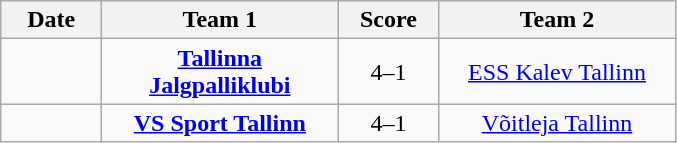<table class="wikitable" style="text-align: center">
<tr>
<th width=60px>Date</th>
<th width=150px>Team 1</th>
<th width=60px>Score</th>
<th width=150px>Team 2</th>
</tr>
<tr>
<td></td>
<td><strong><a href='#'>Tallinna Jalgpalliklubi</a></strong></td>
<td>4–1</td>
<td><a href='#'>ESS Kalev Tallinn</a></td>
</tr>
<tr>
<td></td>
<td><strong><a href='#'>VS Sport Tallinn</a></strong></td>
<td>4–1</td>
<td><a href='#'>Võitleja Tallinn</a></td>
</tr>
</table>
